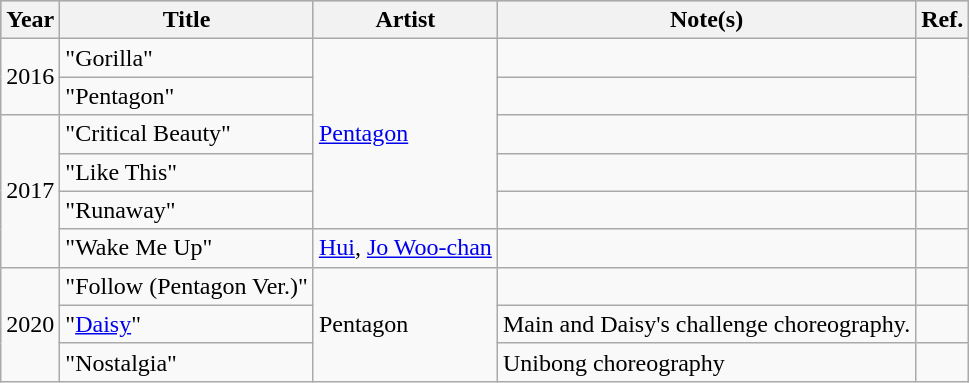<table class="wikitable">
<tr style="background:#b0c4de; text-align:center;">
<th>Year</th>
<th>Title</th>
<th>Artist</th>
<th>Note(s)</th>
<th>Ref.</th>
</tr>
<tr>
<td rowspan="2">2016</td>
<td>"Gorilla"</td>
<td rowspan="5"><a href='#'>Pentagon</a></td>
<td></td>
<td rowspan="2"></td>
</tr>
<tr>
<td>"Pentagon"</td>
</tr>
<tr>
<td rowspan="4">2017</td>
<td>"Critical Beauty"</td>
<td></td>
<td></td>
</tr>
<tr>
<td>"Like This"</td>
<td></td>
<td></td>
</tr>
<tr>
<td>"Runaway"</td>
<td></td>
<td></td>
</tr>
<tr>
<td>"Wake Me Up"</td>
<td><a href='#'>Hui</a>, <a href='#'>Jo Woo-chan</a></td>
<td></td>
<td></td>
</tr>
<tr>
<td rowspan="3">2020</td>
<td>"Follow (Pentagon Ver.)"</td>
<td rowspan="3">Pentagon</td>
<td></td>
<td></td>
</tr>
<tr>
<td>"<a href='#'>Daisy</a>"</td>
<td>Main and Daisy's challenge choreography.</td>
<td></td>
</tr>
<tr>
<td>"Nostalgia"</td>
<td>Unibong choreography</td>
<td></td>
</tr>
</table>
